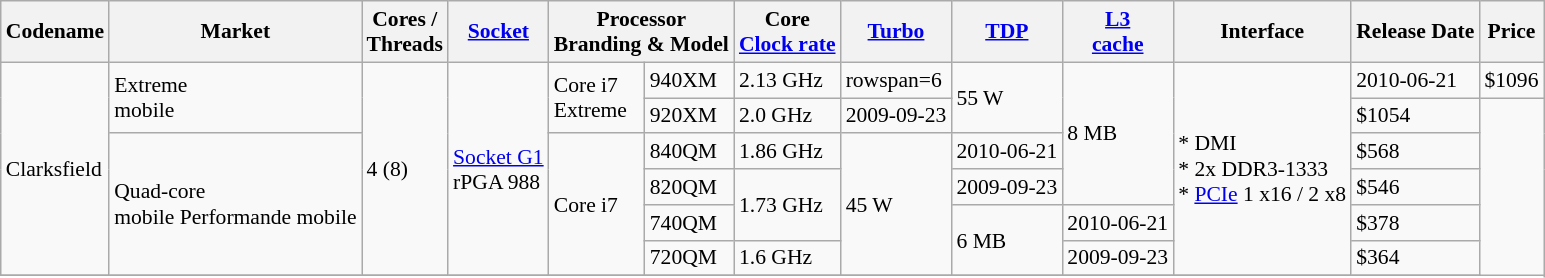<table class="wikitable" style="font-size: 90%" border="1">
<tr>
<th>Codename</th>
<th>Market</th>
<th>Cores /<br>Threads</th>
<th><a href='#'>Socket</a></th>
<th colspan="2">Processor<br>Branding & Model</th>
<th>Core<br><a href='#'>Clock rate</a></th>
<th><a href='#'>Turbo</a></th>
<th><a href='#'>TDP</a></th>
<th><a href='#'>L3<br>cache</a></th>
<th>Interface</th>
<th>Release Date</th>
<th>Price</th>
</tr>
<tr>
<td rowspan="6">Clarksfield</td>
<td rowspan="2">Extreme<br>mobile</td>
<td rowspan="6">4 (8)</td>
<td rowspan="6"><a href='#'>Socket G1</a><br>rPGA 988</td>
<td rowspan="2">Core i7<br>Extreme</td>
<td>940XM</td>
<td>2.13 GHz</td>
<td>rowspan=6 </td>
<td rowspan="2">55 W</td>
<td rowspan="4">8 MB</td>
<td rowspan="6">* DMI<br>* 2x DDR3-1333<br>* <a href='#'>PCIe</a> 1 x16 / 2 x8</td>
<td>2010-06-21</td>
<td>$1096</td>
</tr>
<tr>
<td>920XM</td>
<td>2.0 GHz</td>
<td>2009-09-23</td>
<td>$1054</td>
</tr>
<tr>
<td rowspan="4">Quad-core<br>mobile
Performande
mobile</td>
<td rowspan="4">Core i7</td>
<td>840QM</td>
<td>1.86 GHz</td>
<td rowspan="4">45 W</td>
<td>2010-06-21</td>
<td>$568</td>
</tr>
<tr>
<td>820QM</td>
<td rowspan="2">1.73 GHz</td>
<td>2009-09-23</td>
<td>$546</td>
</tr>
<tr>
<td>740QM</td>
<td rowspan="2">6 MB</td>
<td>2010-06-21</td>
<td>$378</td>
</tr>
<tr>
<td>720QM</td>
<td>1.6 GHz</td>
<td>2009-09-23</td>
<td>$364</td>
</tr>
<tr>
</tr>
</table>
